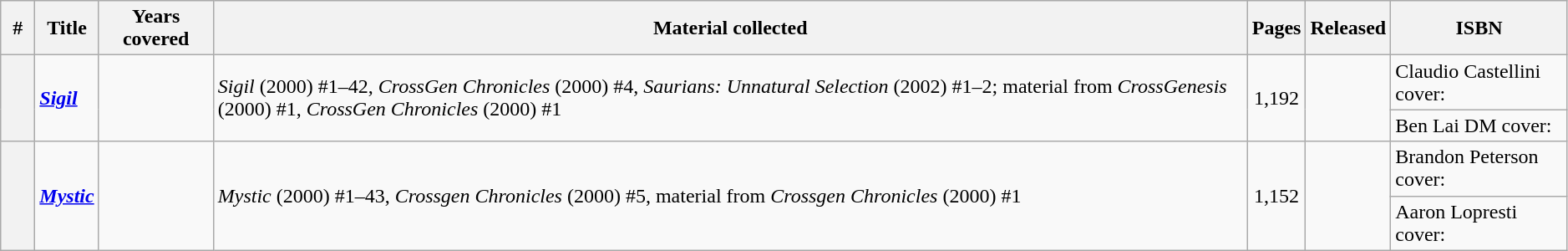<table class="wikitable sortable" width=99%>
<tr>
<th class="unsortable" width=20px>#</th>
<th>Title</th>
<th>Years covered</th>
<th class="unsortable">Material collected</th>
<th>Pages</th>
<th>Released</th>
<th class="unsortable">ISBN</th>
</tr>
<tr>
<th style="background-color: light grey;" rowspan=2></th>
<td rowspan=2><strong><em><a href='#'>Sigil</a></em></strong></td>
<td rowspan=2></td>
<td rowspan=2><em>Sigil</em> (2000) #1–42, <em>CrossGen Chronicles</em> (2000) #4, <em>Saurians: Unnatural Selection</em> (2002) #1–2; material from <em>CrossGenesis</em> (2000) #1, <em>CrossGen Chronicles</em> (2000) #1</td>
<td style="text-align: center;" rowspan=2>1,192</td>
<td rowspan=2></td>
<td>Claudio Castellini cover: </td>
</tr>
<tr>
<td>Ben Lai DM cover: </td>
</tr>
<tr>
<th style="background-color: light grey;" rowspan=2></th>
<td rowspan=2><strong><em><a href='#'>Mystic</a></em></strong></td>
<td rowspan=2></td>
<td rowspan=2><em>Mystic</em> (2000) #1–43, <em>Crossgen Chronicles</em> (2000) #5, material from <em>Crossgen Chronicles</em> (2000) #1</td>
<td style="text-align: center;" rowspan=2>1,152</td>
<td rowspan=2></td>
<td>Brandon Peterson cover: </td>
</tr>
<tr>
<td>Aaron Lopresti cover: </td>
</tr>
</table>
